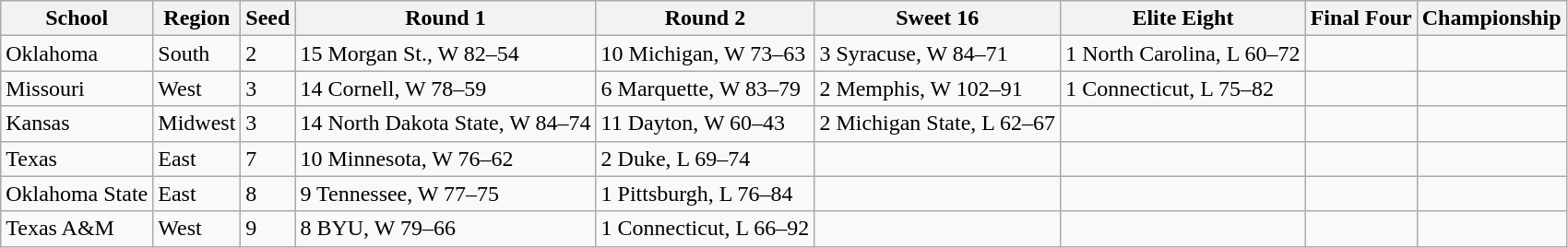<table class="wikitable" border="1">
<tr>
<th>School</th>
<th>Region</th>
<th>Seed</th>
<th>Round 1</th>
<th>Round 2</th>
<th>Sweet 16</th>
<th>Elite Eight</th>
<th>Final Four</th>
<th>Championship</th>
</tr>
<tr>
<td>Oklahoma</td>
<td>South</td>
<td>2</td>
<td>15 Morgan St., W 82–54</td>
<td>10 Michigan, W 73–63</td>
<td>3 Syracuse, W 84–71</td>
<td>1 North Carolina, L 60–72</td>
<td></td>
<td></td>
</tr>
<tr>
<td>Missouri</td>
<td>West</td>
<td>3</td>
<td>14 Cornell, W 78–59</td>
<td>6 Marquette, W 83–79</td>
<td>2 Memphis, W 102–91</td>
<td>1 Connecticut, L 75–82</td>
<td></td>
<td></td>
</tr>
<tr>
<td>Kansas</td>
<td>Midwest</td>
<td>3</td>
<td>14 North Dakota State, W 84–74</td>
<td>11 Dayton, W 60–43</td>
<td>2 Michigan State, L 62–67</td>
<td></td>
<td></td>
<td></td>
</tr>
<tr>
<td>Texas</td>
<td>East</td>
<td>7</td>
<td>10 Minnesota, W 76–62</td>
<td>2 Duke, L 69–74</td>
<td></td>
<td></td>
<td></td>
</tr>
<tr>
<td>Oklahoma State</td>
<td>East</td>
<td>8</td>
<td>9 Tennessee, W 77–75</td>
<td>1 Pittsburgh, L 76–84</td>
<td></td>
<td></td>
<td></td>
<td></td>
</tr>
<tr>
<td>Texas A&M</td>
<td>West</td>
<td>9</td>
<td>8 BYU, W 79–66</td>
<td>1 Connecticut, L 66–92</td>
<td></td>
<td></td>
<td></td>
<td></td>
</tr>
</table>
